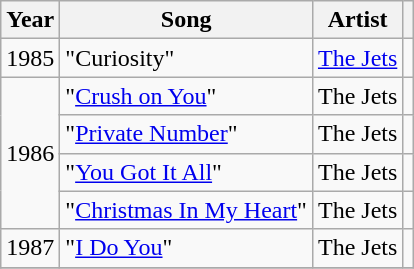<table class="wikitable sortable plainrowheaders">
<tr>
<th scope="col">Year</th>
<th scope="col">Song</th>
<th scope="col">Artist</th>
<th scope="col" class="unsortable"></th>
</tr>
<tr>
<td>1985</td>
<td>"Curiosity"</td>
<td><a href='#'>The Jets</a></td>
<td></td>
</tr>
<tr>
<td rowspan="4">1986</td>
<td>"<a href='#'>Crush on You</a>"</td>
<td>The Jets</td>
<td></td>
</tr>
<tr>
<td>"<a href='#'>Private Number</a>"</td>
<td>The Jets</td>
<td></td>
</tr>
<tr>
<td>"<a href='#'>You Got It All</a>"</td>
<td>The Jets</td>
<td></td>
</tr>
<tr>
<td>"<a href='#'>Christmas In My Heart</a>"</td>
<td>The Jets</td>
<td></td>
</tr>
<tr>
<td>1987</td>
<td>"<a href='#'>I Do You</a>"</td>
<td>The Jets</td>
<td></td>
</tr>
<tr>
</tr>
</table>
